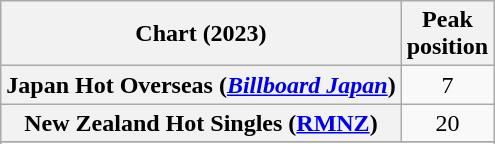<table class="wikitable sortable plainrowheaders" style="text-align:center">
<tr>
<th scope="col">Chart (2023)</th>
<th scope="col">Peak<br>position</th>
</tr>
<tr>
<th scope="row">Japan Hot Overseas (<em><a href='#'>Billboard Japan</a></em>)</th>
<td>7</td>
</tr>
<tr>
<th scope="row">New Zealand Hot Singles (<a href='#'>RMNZ</a>)</th>
<td>20</td>
</tr>
<tr>
</tr>
<tr>
</tr>
</table>
